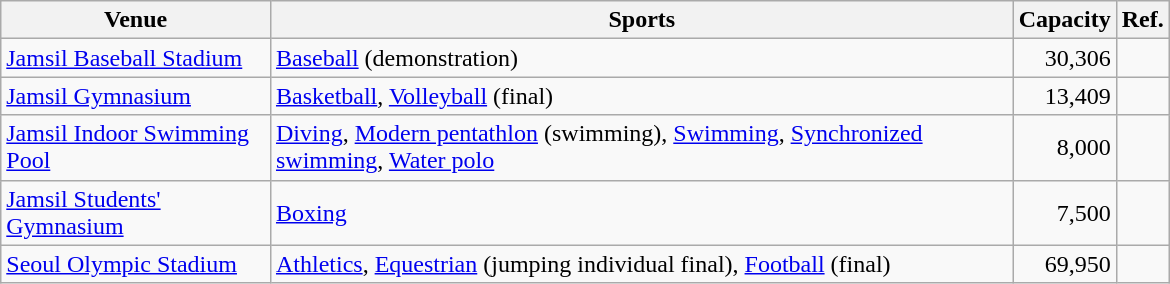<table class="wikitable sortable" width=780px>
<tr>
<th>Venue</th>
<th>Sports</th>
<th>Capacity</th>
<th class="unsortable">Ref.</th>
</tr>
<tr>
<td><a href='#'>Jamsil Baseball Stadium</a></td>
<td><a href='#'>Baseball</a> (demonstration)</td>
<td align="right">30,306</td>
<td align=center></td>
</tr>
<tr>
<td><a href='#'>Jamsil Gymnasium</a></td>
<td><a href='#'>Basketball</a>, <a href='#'>Volleyball</a> (final)</td>
<td align="right">13,409</td>
<td align=center></td>
</tr>
<tr>
<td><a href='#'>Jamsil Indoor Swimming Pool</a></td>
<td><a href='#'>Diving</a>, <a href='#'>Modern pentathlon</a> (swimming), <a href='#'>Swimming</a>, <a href='#'>Synchronized swimming</a>, <a href='#'>Water polo</a></td>
<td align="right">8,000</td>
<td align=center></td>
</tr>
<tr>
<td><a href='#'>Jamsil Students' Gymnasium</a></td>
<td><a href='#'>Boxing</a></td>
<td align="right">7,500</td>
<td align=center></td>
</tr>
<tr>
<td><a href='#'>Seoul Olympic Stadium</a></td>
<td><a href='#'>Athletics</a>, <a href='#'>Equestrian</a> (jumping individual final), <a href='#'>Football</a> (final)</td>
<td align="right">69,950</td>
<td align=center></td>
</tr>
</table>
